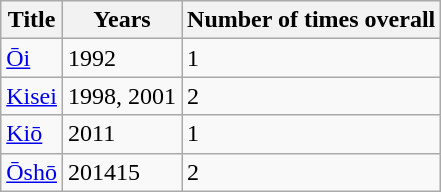<table class="wikitable">
<tr>
<th>Title</th>
<th>Years</th>
<th>Number of times overall</th>
</tr>
<tr>
<td><a href='#'>Ōi</a></td>
<td>1992</td>
<td>1</td>
</tr>
<tr>
<td><a href='#'>Kisei</a></td>
<td>1998, 2001</td>
<td>2</td>
</tr>
<tr>
<td><a href='#'>Kiō</a></td>
<td>2011</td>
<td>1</td>
</tr>
<tr>
<td><a href='#'>Ōshō</a></td>
<td>201415</td>
<td>2</td>
</tr>
</table>
